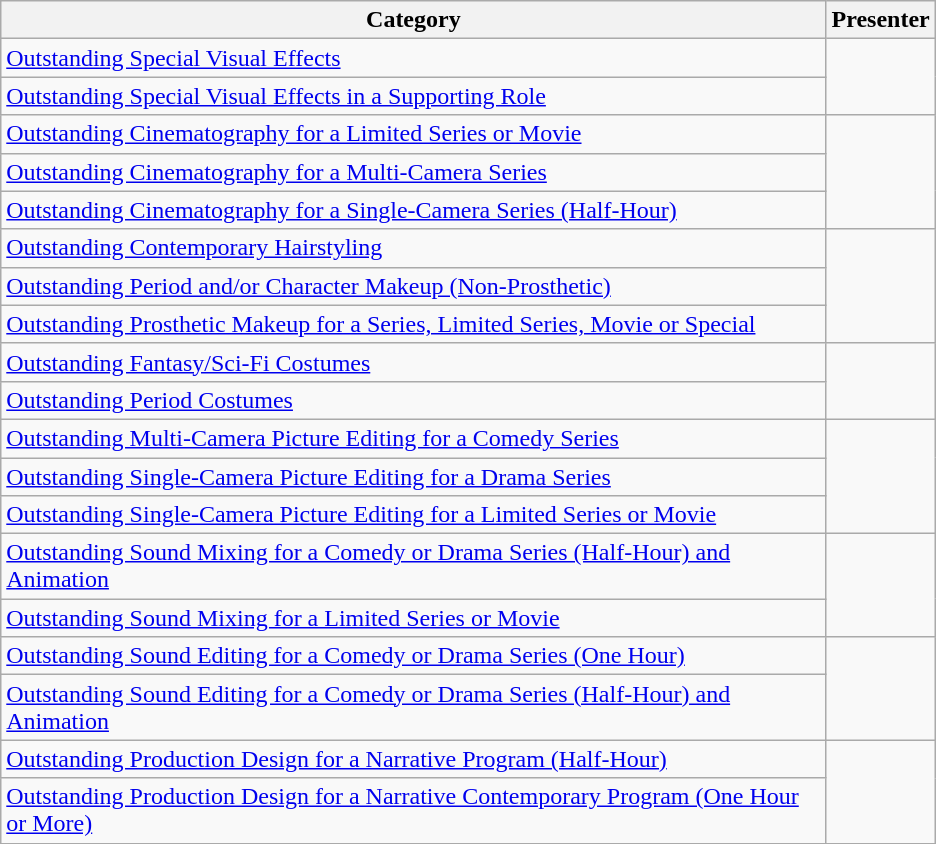<table class="wikitable sortable" style="max-width:39em">
<tr>
<th scope="col">Category</th>
<th scope="col">Presenter</th>
</tr>
<tr>
<td><a href='#'>Outstanding Special Visual Effects</a></td>
<td rowspan="2"></td>
</tr>
<tr>
<td><a href='#'>Outstanding Special Visual Effects in a Supporting Role</a></td>
</tr>
<tr>
<td><a href='#'>Outstanding Cinematography for a Limited Series or Movie</a></td>
<td rowspan="3"></td>
</tr>
<tr>
<td><a href='#'>Outstanding Cinematography for a Multi-Camera Series</a></td>
</tr>
<tr>
<td><a href='#'>Outstanding Cinematography for a Single-Camera Series (Half-Hour)</a></td>
</tr>
<tr>
<td><a href='#'>Outstanding Contemporary Hairstyling</a></td>
<td rowspan="3"></td>
</tr>
<tr>
<td><a href='#'>Outstanding Period and/or Character Makeup (Non-Prosthetic)</a></td>
</tr>
<tr>
<td><a href='#'>Outstanding Prosthetic Makeup for a Series, Limited Series, Movie or Special</a></td>
</tr>
<tr>
<td><a href='#'>Outstanding Fantasy/Sci-Fi Costumes</a></td>
<td rowspan="2"></td>
</tr>
<tr>
<td><a href='#'>Outstanding Period Costumes</a></td>
</tr>
<tr>
<td><a href='#'>Outstanding Multi-Camera Picture Editing for a Comedy Series</a></td>
<td rowspan="3"></td>
</tr>
<tr>
<td><a href='#'>Outstanding Single-Camera Picture Editing for a Drama Series</a></td>
</tr>
<tr>
<td><a href='#'>Outstanding Single-Camera Picture Editing for a Limited Series or Movie</a></td>
</tr>
<tr>
<td><a href='#'>Outstanding Sound Mixing for a Comedy or Drama Series (Half-Hour) and Animation</a></td>
<td rowspan="2"></td>
</tr>
<tr>
<td><a href='#'>Outstanding Sound Mixing for a Limited Series or Movie</a></td>
</tr>
<tr>
<td><a href='#'>Outstanding Sound Editing for a Comedy or Drama Series (One Hour)</a></td>
<td rowspan="2"></td>
</tr>
<tr>
<td><a href='#'>Outstanding Sound Editing for a Comedy or Drama Series (Half-Hour) and Animation</a></td>
</tr>
<tr>
<td><a href='#'>Outstanding Production Design for a Narrative Program (Half-Hour)</a></td>
<td rowspan="2"></td>
</tr>
<tr>
<td><a href='#'>Outstanding Production Design for a Narrative Contemporary Program (One Hour or More)</a></td>
</tr>
</table>
